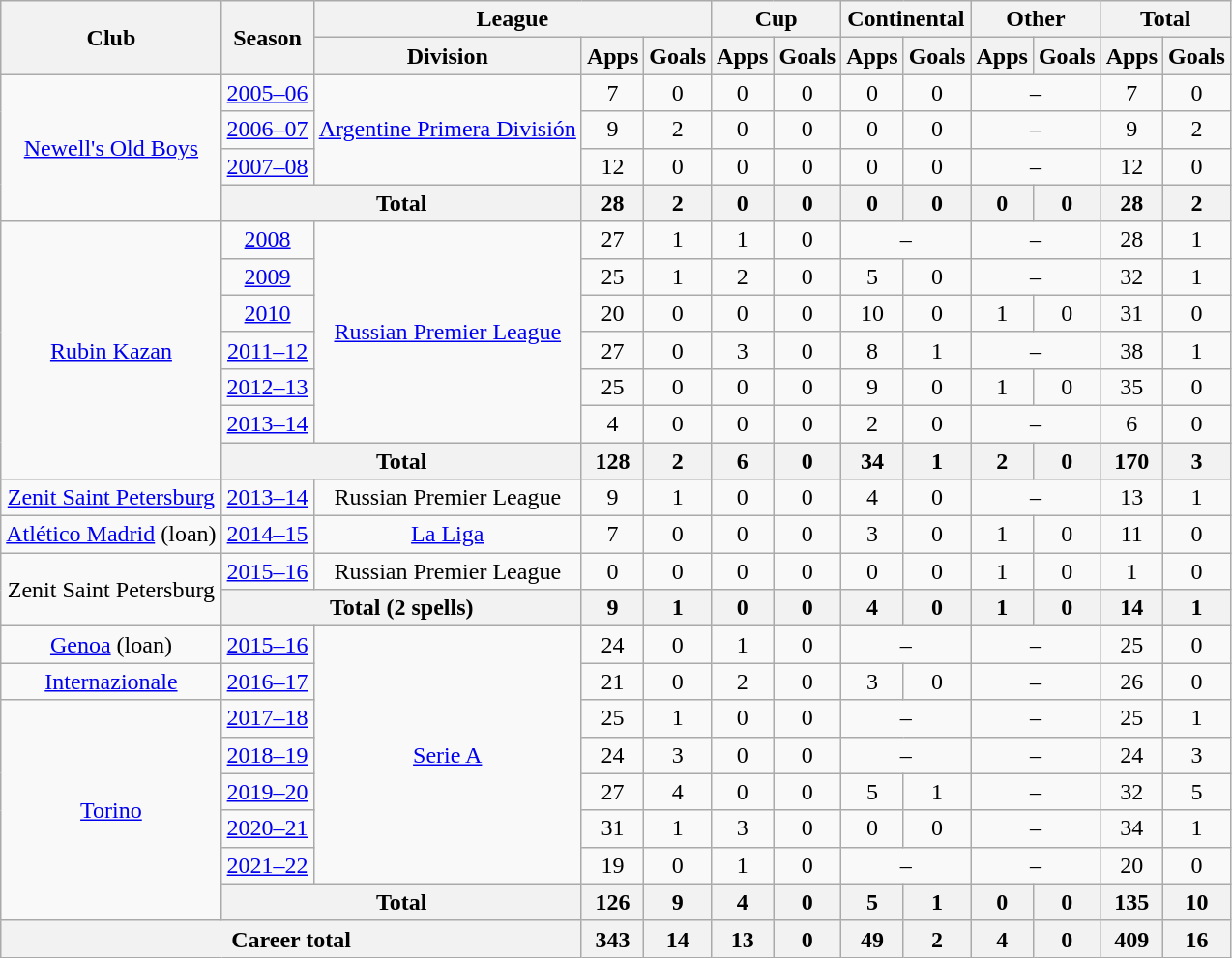<table class="wikitable" style="text-align: center;">
<tr>
<th rowspan="2">Club</th>
<th rowspan="2">Season</th>
<th colspan="3">League</th>
<th colspan="2">Cup</th>
<th colspan="2">Continental</th>
<th colspan="2">Other</th>
<th colspan="2">Total</th>
</tr>
<tr>
<th>Division</th>
<th>Apps</th>
<th>Goals</th>
<th>Apps</th>
<th>Goals</th>
<th>Apps</th>
<th>Goals</th>
<th>Apps</th>
<th>Goals</th>
<th>Apps</th>
<th>Goals</th>
</tr>
<tr>
<td rowspan="4"><a href='#'>Newell's Old Boys</a></td>
<td><a href='#'>2005–06</a></td>
<td rowspan="3"><a href='#'>Argentine Primera División</a></td>
<td>7</td>
<td>0</td>
<td>0</td>
<td>0</td>
<td>0</td>
<td>0</td>
<td colspan="2">–</td>
<td>7</td>
<td>0</td>
</tr>
<tr>
<td><a href='#'>2006–07</a></td>
<td>9</td>
<td>2</td>
<td>0</td>
<td>0</td>
<td>0</td>
<td>0</td>
<td colspan="2">–</td>
<td>9</td>
<td>2</td>
</tr>
<tr>
<td><a href='#'>2007–08</a></td>
<td>12</td>
<td>0</td>
<td>0</td>
<td>0</td>
<td>0</td>
<td>0</td>
<td colspan="2">–</td>
<td>12</td>
<td>0</td>
</tr>
<tr>
<th colspan="2">Total</th>
<th>28</th>
<th>2</th>
<th>0</th>
<th>0</th>
<th>0</th>
<th>0</th>
<th>0</th>
<th>0</th>
<th>28</th>
<th>2</th>
</tr>
<tr>
<td rowspan=7><a href='#'>Rubin Kazan</a></td>
<td><a href='#'>2008</a></td>
<td rowspan=6><a href='#'>Russian Premier League</a></td>
<td>27</td>
<td>1</td>
<td>1</td>
<td>0</td>
<td colspan="2">–</td>
<td colspan="2">–</td>
<td>28</td>
<td>1</td>
</tr>
<tr>
<td><a href='#'>2009</a></td>
<td>25</td>
<td>1</td>
<td>2</td>
<td>0</td>
<td>5</td>
<td>0</td>
<td colspan="2">–</td>
<td>32</td>
<td>1</td>
</tr>
<tr>
<td><a href='#'>2010</a></td>
<td>20</td>
<td>0</td>
<td>0</td>
<td>0</td>
<td>10</td>
<td>0</td>
<td>1</td>
<td>0</td>
<td>31</td>
<td>0</td>
</tr>
<tr>
<td><a href='#'>2011–12</a></td>
<td>27</td>
<td>0</td>
<td>3</td>
<td>0</td>
<td>8</td>
<td>1</td>
<td colspan="2">–</td>
<td>38</td>
<td>1</td>
</tr>
<tr>
<td><a href='#'>2012–13</a></td>
<td>25</td>
<td>0</td>
<td>0</td>
<td>0</td>
<td>9</td>
<td>0</td>
<td>1</td>
<td>0</td>
<td>35</td>
<td>0</td>
</tr>
<tr>
<td><a href='#'>2013–14</a></td>
<td>4</td>
<td>0</td>
<td>0</td>
<td>0</td>
<td>2</td>
<td>0</td>
<td colspan="2">–</td>
<td>6</td>
<td>0</td>
</tr>
<tr>
<th colspan="2">Total</th>
<th>128</th>
<th>2</th>
<th>6</th>
<th>0</th>
<th>34</th>
<th>1</th>
<th>2</th>
<th>0</th>
<th>170</th>
<th>3</th>
</tr>
<tr>
<td><a href='#'>Zenit Saint Petersburg</a></td>
<td><a href='#'>2013–14</a></td>
<td>Russian Premier League</td>
<td>9</td>
<td>1</td>
<td>0</td>
<td>0</td>
<td>4</td>
<td>0</td>
<td colspan="2">–</td>
<td>13</td>
<td>1</td>
</tr>
<tr>
<td><a href='#'>Atlético Madrid</a> (loan)</td>
<td><a href='#'>2014–15</a></td>
<td><a href='#'>La Liga</a></td>
<td>7</td>
<td>0</td>
<td>0</td>
<td>0</td>
<td>3</td>
<td>0</td>
<td>1</td>
<td>0</td>
<td>11</td>
<td>0</td>
</tr>
<tr>
<td rowspan="2">Zenit Saint Petersburg</td>
<td><a href='#'>2015–16</a></td>
<td>Russian Premier League</td>
<td>0</td>
<td>0</td>
<td>0</td>
<td>0</td>
<td>0</td>
<td>0</td>
<td>1</td>
<td>0</td>
<td>1</td>
<td>0</td>
</tr>
<tr>
<th colspan="2">Total (2 spells)</th>
<th>9</th>
<th>1</th>
<th>0</th>
<th>0</th>
<th>4</th>
<th>0</th>
<th>1</th>
<th>0</th>
<th>14</th>
<th>1</th>
</tr>
<tr>
<td><a href='#'>Genoa</a> (loan)</td>
<td><a href='#'>2015–16</a></td>
<td rowspan="7"><a href='#'>Serie A</a></td>
<td>24</td>
<td>0</td>
<td>1</td>
<td>0</td>
<td colspan="2">–</td>
<td colspan="2">–</td>
<td>25</td>
<td>0</td>
</tr>
<tr>
<td><a href='#'>Internazionale</a></td>
<td><a href='#'>2016–17</a></td>
<td>21</td>
<td>0</td>
<td>2</td>
<td>0</td>
<td>3</td>
<td>0</td>
<td colspan="2">–</td>
<td>26</td>
<td>0</td>
</tr>
<tr>
<td rowspan="6"><a href='#'>Torino</a></td>
<td><a href='#'>2017–18</a></td>
<td>25</td>
<td>1</td>
<td>0</td>
<td>0</td>
<td colspan="2">–</td>
<td colspan="2">–</td>
<td>25</td>
<td>1</td>
</tr>
<tr>
<td><a href='#'>2018–19</a></td>
<td>24</td>
<td>3</td>
<td>0</td>
<td>0</td>
<td colspan="2">–</td>
<td colspan="2">–</td>
<td>24</td>
<td>3</td>
</tr>
<tr>
<td><a href='#'>2019–20</a></td>
<td>27</td>
<td>4</td>
<td>0</td>
<td>0</td>
<td>5</td>
<td>1</td>
<td colspan="2">–</td>
<td>32</td>
<td>5</td>
</tr>
<tr>
<td><a href='#'>2020–21</a></td>
<td>31</td>
<td>1</td>
<td>3</td>
<td>0</td>
<td>0</td>
<td>0</td>
<td colspan="2">–</td>
<td>34</td>
<td>1</td>
</tr>
<tr>
<td><a href='#'>2021–22</a></td>
<td>19</td>
<td>0</td>
<td>1</td>
<td>0</td>
<td colspan="2">–</td>
<td colspan="2">–</td>
<td>20</td>
<td>0</td>
</tr>
<tr>
<th colspan="2">Total</th>
<th>126</th>
<th>9</th>
<th>4</th>
<th>0</th>
<th>5</th>
<th>1</th>
<th>0</th>
<th>0</th>
<th>135</th>
<th>10</th>
</tr>
<tr>
<th colspan="3">Career total</th>
<th>343</th>
<th>14</th>
<th>13</th>
<th>0</th>
<th>49</th>
<th>2</th>
<th>4</th>
<th>0</th>
<th>409</th>
<th>16</th>
</tr>
</table>
